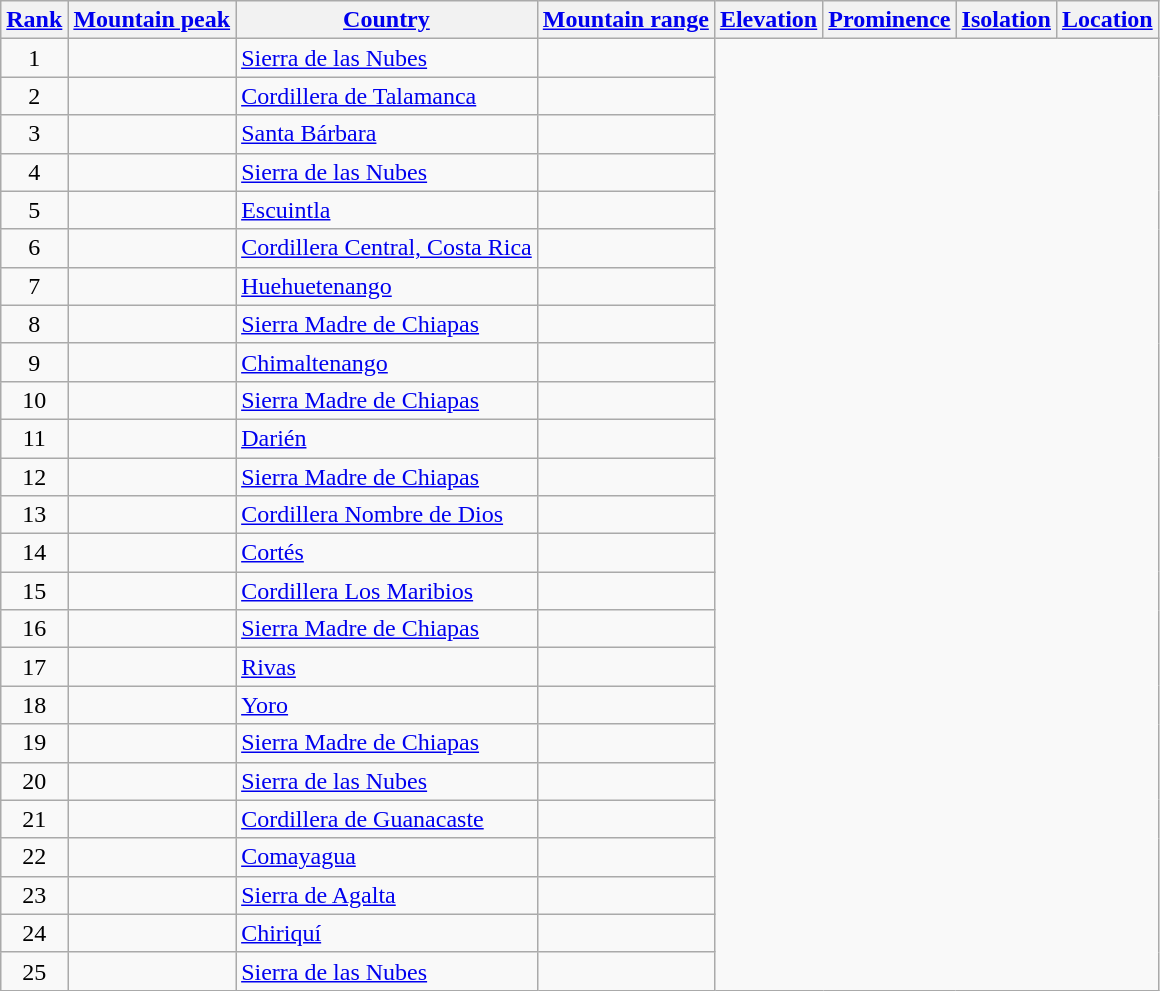<table class="wikitable sortable">
<tr>
<th><a href='#'>Rank</a></th>
<th><a href='#'>Mountain peak</a></th>
<th><a href='#'>Country</a></th>
<th><a href='#'>Mountain range</a></th>
<th><a href='#'>Elevation</a></th>
<th><a href='#'>Prominence</a></th>
<th><a href='#'>Isolation</a></th>
<th><a href='#'>Location</a></th>
</tr>
<tr>
<td align=center>1<br></td>
<td></td>
<td><a href='#'>Sierra de las Nubes</a><br></td>
<td></td>
</tr>
<tr>
<td align=center>2<br></td>
<td></td>
<td><a href='#'>Cordillera de Talamanca</a><br></td>
<td></td>
</tr>
<tr>
<td align=center>3<br></td>
<td></td>
<td><a href='#'>Santa Bárbara</a><br></td>
<td></td>
</tr>
<tr>
<td align=center>4<br></td>
<td></td>
<td><a href='#'>Sierra de las Nubes</a><br></td>
<td></td>
</tr>
<tr>
<td align=center>5<br></td>
<td></td>
<td><a href='#'>Escuintla</a><br></td>
<td></td>
</tr>
<tr>
<td align=center>6<br></td>
<td></td>
<td><a href='#'>Cordillera Central, Costa Rica</a><br></td>
<td></td>
</tr>
<tr>
<td align=center>7<br></td>
<td></td>
<td><a href='#'>Huehuetenango</a><br></td>
<td></td>
</tr>
<tr>
<td align=center>8<br></td>
<td></td>
<td><a href='#'>Sierra Madre de Chiapas</a><br></td>
<td></td>
</tr>
<tr>
<td align=center>9<br></td>
<td></td>
<td><a href='#'>Chimaltenango</a><br></td>
<td></td>
</tr>
<tr>
<td align=center>10<br></td>
<td></td>
<td><a href='#'>Sierra Madre de Chiapas</a><br></td>
<td></td>
</tr>
<tr>
<td align=center>11<br></td>
<td></td>
<td><a href='#'>Darién</a><br></td>
<td></td>
</tr>
<tr>
<td align=center>12<br></td>
<td></td>
<td><a href='#'>Sierra Madre de Chiapas</a><br></td>
<td></td>
</tr>
<tr>
<td align=center>13<br></td>
<td></td>
<td><a href='#'>Cordillera Nombre de Dios</a><br></td>
<td></td>
</tr>
<tr>
<td align=center>14<br></td>
<td></td>
<td><a href='#'>Cortés</a><br></td>
<td></td>
</tr>
<tr>
<td align=center>15<br></td>
<td></td>
<td><a href='#'>Cordillera Los Maribios</a><br></td>
<td></td>
</tr>
<tr>
<td align=center>16<br></td>
<td></td>
<td><a href='#'>Sierra Madre de Chiapas</a><br></td>
<td></td>
</tr>
<tr>
<td align=center>17<br></td>
<td></td>
<td><a href='#'>Rivas</a><br></td>
<td></td>
</tr>
<tr>
<td align=center>18<br></td>
<td></td>
<td><a href='#'>Yoro</a><br></td>
<td></td>
</tr>
<tr>
<td align=center>19<br></td>
<td></td>
<td><a href='#'>Sierra Madre de Chiapas</a><br></td>
<td></td>
</tr>
<tr>
<td align=center>20<br></td>
<td><br></td>
<td><a href='#'>Sierra de las Nubes</a><br></td>
<td></td>
</tr>
<tr>
<td align=center>21<br></td>
<td></td>
<td><a href='#'>Cordillera de Guanacaste</a><br></td>
<td></td>
</tr>
<tr>
<td align=center>22<br></td>
<td></td>
<td><a href='#'>Comayagua</a><br></td>
<td></td>
</tr>
<tr>
<td align=center>23<br></td>
<td></td>
<td><a href='#'>Sierra de Agalta</a><br></td>
<td></td>
</tr>
<tr>
<td align=center>24<br></td>
<td></td>
<td><a href='#'>Chiriquí</a><br></td>
<td></td>
</tr>
<tr>
<td align=center>25<br></td>
<td><br></td>
<td><a href='#'>Sierra de las Nubes</a><br></td>
<td></td>
</tr>
</table>
